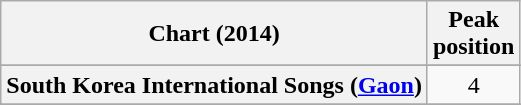<table class="wikitable sortable plainrowheaders" style="text-align:center">
<tr>
<th scope="col">Chart (2014)</th>
<th scope="col">Peak<br>position</th>
</tr>
<tr>
</tr>
<tr>
</tr>
<tr>
</tr>
<tr>
<th scope="row">South Korea International Songs (<a href='#'>Gaon</a>)</th>
<td>4</td>
</tr>
<tr>
</tr>
<tr>
</tr>
<tr>
</tr>
</table>
